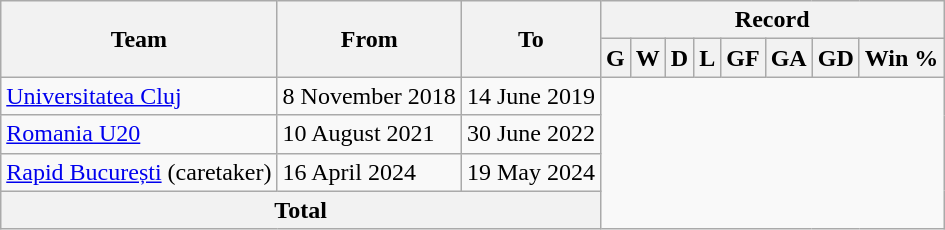<table class="wikitable" style="text-align: center">
<tr>
<th rowspan=2>Team</th>
<th rowspan=2>From</th>
<th rowspan=2>To</th>
<th colspan=8>Record</th>
</tr>
<tr>
<th>G</th>
<th>W</th>
<th>D</th>
<th>L</th>
<th>GF</th>
<th>GA</th>
<th>GD</th>
<th>Win %</th>
</tr>
<tr>
<td align=left> <a href='#'>Universitatea Cluj</a></td>
<td align=left>8 November 2018</td>
<td align=left>14 June 2019<br></td>
</tr>
<tr>
<td align=left> <a href='#'>Romania U20</a></td>
<td align=left>10 August 2021</td>
<td align=left>30 June 2022<br></td>
</tr>
<tr>
<td align=left> <a href='#'>Rapid București</a> (caretaker)</td>
<td align=left>16 April 2024</td>
<td align=left>19 May 2024<br></td>
</tr>
<tr>
<th colspan="3">Total<br></th>
</tr>
</table>
